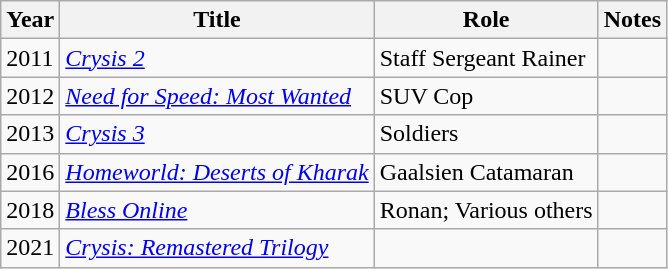<table class="wikitable">
<tr>
<th>Year</th>
<th>Title</th>
<th>Role</th>
<th>Notes</th>
</tr>
<tr>
<td>2011</td>
<td><em><a href='#'>Crysis 2</a></em></td>
<td>Staff Sergeant Rainer</td>
<td></td>
</tr>
<tr>
<td>2012</td>
<td><a href='#'><em>Need for Speed: Most Wanted</em></a></td>
<td>SUV Cop</td>
<td></td>
</tr>
<tr>
<td>2013</td>
<td><em><a href='#'>Crysis 3</a></em></td>
<td>Soldiers</td>
<td></td>
</tr>
<tr>
<td>2016</td>
<td><em><a href='#'>Homeworld: Deserts of Kharak</a></em></td>
<td>Gaalsien Catamaran</td>
<td></td>
</tr>
<tr>
<td>2018</td>
<td><em><a href='#'>Bless Online</a></em></td>
<td>Ronan; Various others</td>
<td></td>
</tr>
<tr>
<td>2021</td>
<td><em><a href='#'>Crysis: Remastered Trilogy</a></em></td>
<td></td>
<td></td>
</tr>
</table>
